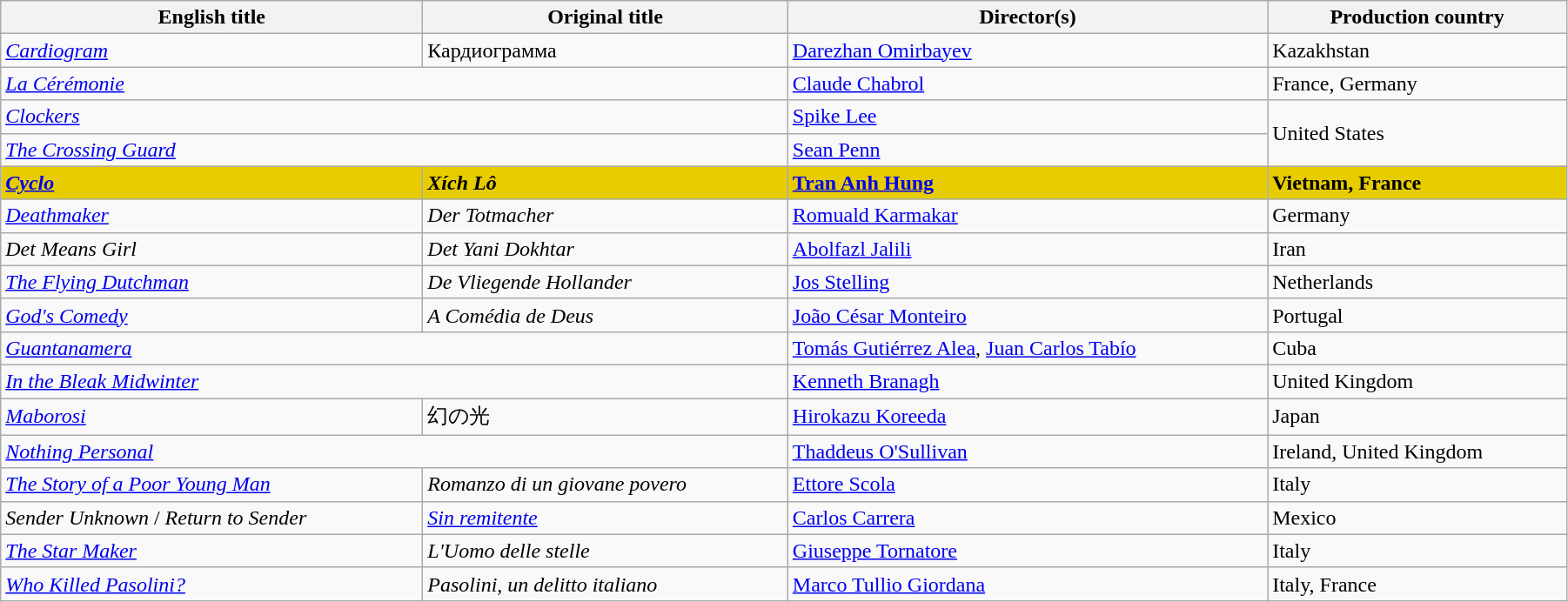<table class="wikitable" width="95%">
<tr>
<th>English title</th>
<th>Original title</th>
<th>Director(s)</th>
<th>Production country</th>
</tr>
<tr>
<td><em><a href='#'>Cardiogram</a></em></td>
<td>Кардиограмма</td>
<td data-sort-value="Omirbayev"><a href='#'>Darezhan Omirbayev</a></td>
<td>Kazakhstan</td>
</tr>
<tr>
<td colspan=2 data-sort-value="Ceremonie"><em><a href='#'>La Cérémonie</a></em></td>
<td data-sort-value="Chabrol"><a href='#'>Claude Chabrol</a></td>
<td>France, Germany</td>
</tr>
<tr>
<td colspan=2><em><a href='#'>Clockers</a></em></td>
<td data-sort-value="Lee"><a href='#'>Spike Lee</a></td>
<td rowspan="2">United States</td>
</tr>
<tr>
<td colspan=2 data-sort-value="Crossing"><em><a href='#'>The Crossing Guard</a></em></td>
<td data-sort-value="Penn"><a href='#'>Sean Penn</a></td>
</tr>
<tr style="background:#E7CD00;">
<td><strong><em><a href='#'>Cyclo</a></em></strong></td>
<td><strong><em>Xích Lô</em></strong></td>
<td data-sort-value="Tran"><strong><a href='#'>Tran Anh Hung</a></strong></td>
<td><strong>Vietnam, France</strong></td>
</tr>
<tr>
<td><em><a href='#'>Deathmaker</a></em></td>
<td data-sort-value="Totmacher"><em>Der Totmacher</em></td>
<td data-sort-value="Karmakar"><a href='#'>Romuald Karmakar</a></td>
<td>Germany</td>
</tr>
<tr>
<td><em>Det Means Girl</em></td>
<td><em>Det Yani Dokhtar</em></td>
<td data-sort-value="Jalili"><a href='#'>Abolfazl Jalili</a></td>
<td>Iran</td>
</tr>
<tr>
<td data-sort-value="Flying"><em><a href='#'>The Flying Dutchman</a></em></td>
<td data-sort-value="Vliegende"><em>De Vliegende Hollander</em></td>
<td data-sort-value="Stelling"><a href='#'>Jos Stelling</a></td>
<td>Netherlands</td>
</tr>
<tr>
<td><em><a href='#'>God's Comedy</a></em></td>
<td data-sort-value="Comedia"><em>A Comédia de Deus</em></td>
<td data-sort-value="Monteiro"><a href='#'>João César Monteiro</a></td>
<td>Portugal</td>
</tr>
<tr>
<td colspan=2><em><a href='#'>Guantanamera</a></em></td>
<td data-sort-value="Alea"><a href='#'>Tomás Gutiérrez Alea</a>, <a href='#'>Juan Carlos Tabío</a></td>
<td>Cuba</td>
</tr>
<tr>
<td colspan=2><em><a href='#'>In the Bleak Midwinter</a></em></td>
<td data-sort-value="Branagh"><a href='#'>Kenneth Branagh</a></td>
<td>United Kingdom</td>
</tr>
<tr>
<td><em><a href='#'>Maborosi</a></em></td>
<td>幻の光</td>
<td data-sort-value="Koreeda"><a href='#'>Hirokazu Koreeda</a></td>
<td>Japan</td>
</tr>
<tr>
<td colspan=2><em><a href='#'>Nothing Personal</a></em></td>
<td data-sort-value="O'Sullivan"><a href='#'>Thaddeus O'Sullivan</a></td>
<td>Ireland, United Kingdom</td>
</tr>
<tr>
<td data-sort-value="Story"><em><a href='#'>The Story of a Poor Young Man</a></em></td>
<td><em>Romanzo di un giovane povero</em></td>
<td data-sort-value="Scola"><a href='#'>Ettore Scola</a></td>
<td>Italy</td>
</tr>
<tr>
<td><em>Sender Unknown</em> / <em>Return to Sender</em></td>
<td><em><a href='#'>Sin remitente</a></em></td>
<td data-sort-value="Carrera"><a href='#'>Carlos Carrera</a></td>
<td>Mexico</td>
</tr>
<tr>
<td data-sort-value="Star"><em><a href='#'>The Star Maker</a></em></td>
<td data-sort-value="Uomo"><em>L'Uomo delle stelle</em></td>
<td data-sort-value="Tornatore"><a href='#'>Giuseppe Tornatore</a></td>
<td>Italy</td>
</tr>
<tr>
<td><em><a href='#'>Who Killed Pasolini?</a></em></td>
<td><em>Pasolini, un delitto italiano</em></td>
<td data-sort-value="Giordana"><a href='#'>Marco Tullio Giordana</a></td>
<td>Italy, France</td>
</tr>
</table>
